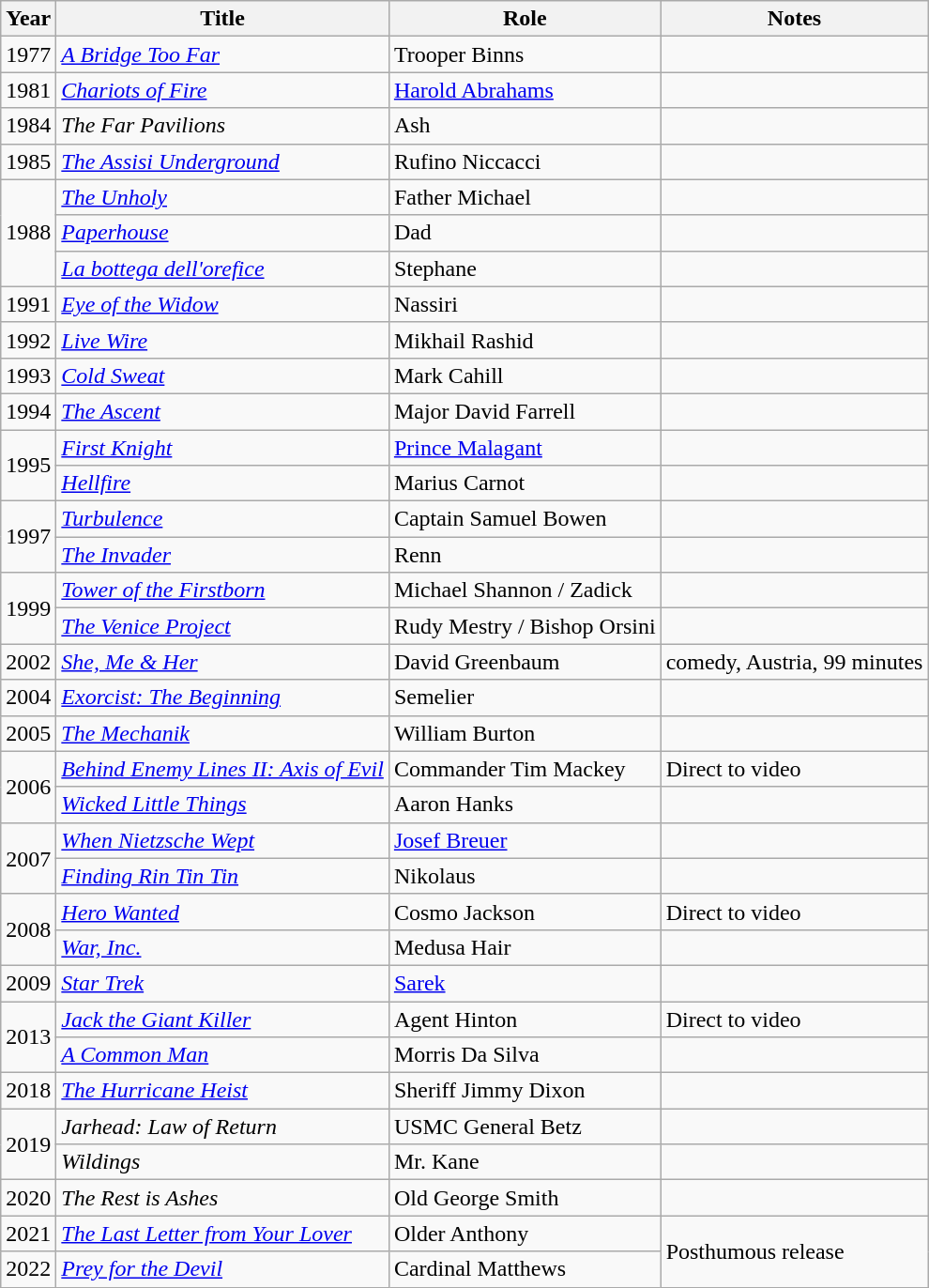<table class="wikitable sortable">
<tr>
<th>Year</th>
<th>Title</th>
<th>Role</th>
<th class="unsortable">Notes</th>
</tr>
<tr>
<td>1977</td>
<td><em><a href='#'>A Bridge Too Far</a></em></td>
<td>Trooper Binns</td>
<td></td>
</tr>
<tr>
<td>1981</td>
<td><em><a href='#'>Chariots of Fire</a></em></td>
<td><a href='#'>Harold Abrahams</a></td>
<td></td>
</tr>
<tr>
<td>1984</td>
<td><em>The Far Pavilions</em></td>
<td>Ash</td>
<td></td>
</tr>
<tr>
<td>1985</td>
<td><em><a href='#'>The Assisi Underground</a></em></td>
<td>Rufino Niccacci</td>
<td></td>
</tr>
<tr>
<td rowspan=3>1988</td>
<td><em><a href='#'>The Unholy</a></em></td>
<td>Father Michael</td>
<td></td>
</tr>
<tr>
<td><em><a href='#'>Paperhouse</a></em></td>
<td>Dad</td>
<td></td>
</tr>
<tr>
<td><em><a href='#'>La bottega dell'orefice</a></em></td>
<td>Stephane</td>
<td></td>
</tr>
<tr>
<td>1991</td>
<td><em><a href='#'>Eye of the Widow</a></em></td>
<td>Nassiri</td>
<td></td>
</tr>
<tr>
<td>1992</td>
<td><em><a href='#'>Live Wire</a></em></td>
<td>Mikhail Rashid</td>
<td></td>
</tr>
<tr>
<td>1993</td>
<td><em><a href='#'>Cold Sweat</a></em></td>
<td>Mark Cahill</td>
<td></td>
</tr>
<tr>
<td>1994</td>
<td><em><a href='#'>The Ascent</a></em></td>
<td>Major David Farrell</td>
<td></td>
</tr>
<tr>
<td rowspan=2>1995</td>
<td><em><a href='#'>First Knight</a></em></td>
<td><a href='#'>Prince Malagant</a></td>
<td></td>
</tr>
<tr>
<td><em><a href='#'>Hellfire</a></em></td>
<td>Marius Carnot</td>
<td></td>
</tr>
<tr>
<td rowspan=2>1997</td>
<td><em><a href='#'>Turbulence</a></em></td>
<td>Captain Samuel Bowen</td>
<td></td>
</tr>
<tr>
<td><em><a href='#'>The Invader</a></em></td>
<td>Renn</td>
<td></td>
</tr>
<tr>
<td rowspan=2>1999</td>
<td><em><a href='#'>Tower of the Firstborn</a></em></td>
<td>Michael Shannon / Zadick</td>
<td></td>
</tr>
<tr>
<td><em><a href='#'>The Venice Project</a></em></td>
<td>Rudy Mestry / Bishop Orsini</td>
<td></td>
</tr>
<tr>
<td>2002</td>
<td><em><a href='#'>She, Me & Her</a></em></td>
<td>David Greenbaum</td>
<td>comedy, Austria, 99 minutes</td>
</tr>
<tr>
<td>2004</td>
<td><em><a href='#'>Exorcist: The Beginning</a></em></td>
<td>Semelier</td>
<td></td>
</tr>
<tr>
<td>2005</td>
<td><em><a href='#'>The Mechanik</a></em></td>
<td>William Burton</td>
<td></td>
</tr>
<tr>
<td rowspan=2>2006</td>
<td><em><a href='#'>Behind Enemy Lines II: Axis of Evil</a></em></td>
<td>Commander Tim Mackey</td>
<td>Direct to video</td>
</tr>
<tr>
<td><em><a href='#'>Wicked Little Things</a></em></td>
<td>Aaron Hanks</td>
<td></td>
</tr>
<tr>
<td rowspan=2>2007</td>
<td><em><a href='#'>When Nietzsche Wept</a></em></td>
<td><a href='#'>Josef Breuer</a></td>
<td></td>
</tr>
<tr>
<td><em><a href='#'>Finding Rin Tin Tin</a></em></td>
<td>Nikolaus</td>
<td></td>
</tr>
<tr>
<td rowspan=2>2008</td>
<td><em><a href='#'>Hero Wanted</a></em></td>
<td>Cosmo Jackson</td>
<td>Direct to video</td>
</tr>
<tr>
<td><em><a href='#'>War, Inc.</a></em></td>
<td>Medusa Hair</td>
<td></td>
</tr>
<tr>
<td>2009</td>
<td><em><a href='#'>Star Trek</a></em></td>
<td><a href='#'>Sarek</a></td>
<td></td>
</tr>
<tr>
<td rowspan=2>2013</td>
<td><em><a href='#'>Jack the Giant Killer</a></em></td>
<td>Agent Hinton</td>
<td>Direct to video</td>
</tr>
<tr>
<td><em><a href='#'>A Common Man</a></em></td>
<td>Morris Da Silva</td>
<td></td>
</tr>
<tr>
<td>2018</td>
<td><em><a href='#'>The Hurricane Heist</a></em></td>
<td>Sheriff Jimmy Dixon</td>
<td></td>
</tr>
<tr>
<td rowspan="2">2019</td>
<td><em>Jarhead: Law of Return</em></td>
<td>USMC General Betz</td>
<td></td>
</tr>
<tr>
<td><em>Wildings</em></td>
<td>Mr. Kane</td>
<td></td>
</tr>
<tr>
<td>2020</td>
<td><em>The Rest is Ashes</em></td>
<td>Old George Smith</td>
<td></td>
</tr>
<tr>
<td>2021</td>
<td><em><a href='#'>The Last Letter from Your Lover</a></em></td>
<td>Older Anthony</td>
<td rowspan="2">Posthumous release</td>
</tr>
<tr>
<td>2022</td>
<td><em><a href='#'>Prey for the Devil</a></em></td>
<td>Cardinal Matthews</td>
</tr>
</table>
